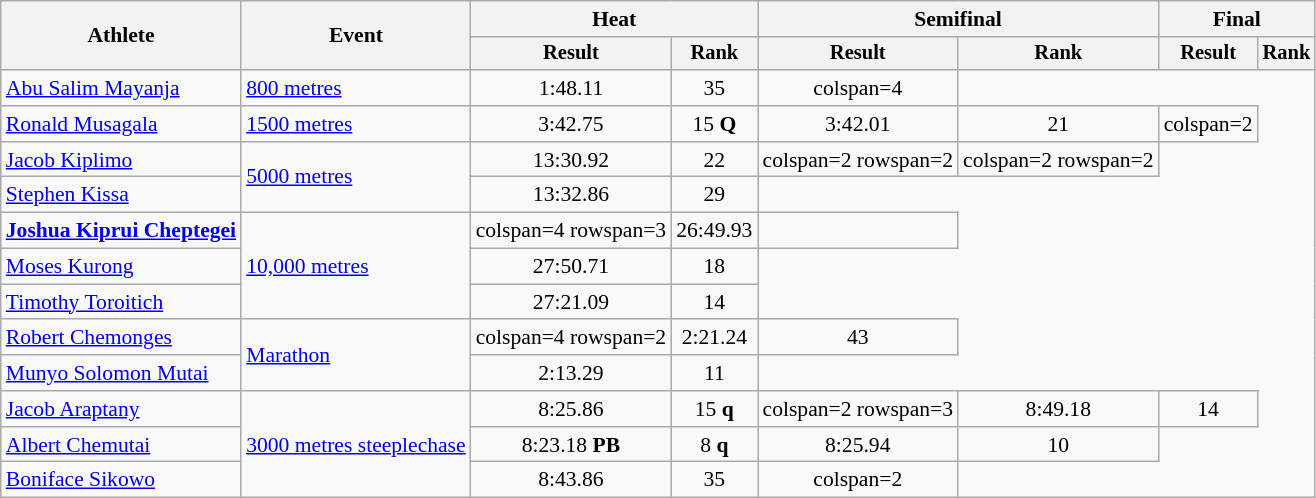<table class="wikitable" style="font-size:90%">
<tr>
<th rowspan="2">Athlete</th>
<th rowspan="2">Event</th>
<th colspan="2">Heat</th>
<th colspan="2">Semifinal</th>
<th colspan="2">Final</th>
</tr>
<tr style="font-size:95%">
<th>Result</th>
<th>Rank</th>
<th>Result</th>
<th>Rank</th>
<th>Result</th>
<th>Rank</th>
</tr>
<tr style=text-align:center>
<td style=text-align:left><a href='#'>Abu Salim Mayanja</a></td>
<td style=text-align:left><a href='#'>800 metres</a></td>
<td>1:48.11</td>
<td>35</td>
<td>colspan=4 </td>
</tr>
<tr style=text-align:center>
<td style=text-align:left><a href='#'>Ronald Musagala</a></td>
<td style=text-align:left><a href='#'>1500 metres</a></td>
<td>3:42.75</td>
<td>15 <strong>Q</strong></td>
<td>3:42.01</td>
<td>21</td>
<td>colspan=2 </td>
</tr>
<tr style=text-align:center>
<td style=text-align:left><a href='#'>Jacob Kiplimo</a></td>
<td style=text-align:left rowspan=2><a href='#'>5000 metres</a></td>
<td>13:30.92</td>
<td>22</td>
<td>colspan=2 rowspan=2 </td>
<td>colspan=2 rowspan=2 </td>
</tr>
<tr style=text-align:center>
<td style=text-align:left><a href='#'>Stephen Kissa</a></td>
<td>13:32.86</td>
<td>29</td>
</tr>
<tr style=text-align:center>
<td style=text-align:left><strong><a href='#'>Joshua Kiprui Cheptegei</a></strong></td>
<td style=text-align:left rowspan=3><a href='#'>10,000 metres</a></td>
<td>colspan=4 rowspan=3 </td>
<td>26:49.93</td>
<td></td>
</tr>
<tr style=text-align:center>
<td style=text-align:left><a href='#'>Moses Kurong</a></td>
<td>27:50.71</td>
<td>18</td>
</tr>
<tr style=text-align:center>
<td style=text-align:left><a href='#'>Timothy Toroitich</a></td>
<td>27:21.09</td>
<td>14</td>
</tr>
<tr style=text-align:center>
<td style=text-align:left><a href='#'>Robert Chemonges</a></td>
<td style=text-align:left rowspan=2><a href='#'>Marathon</a></td>
<td>colspan=4 rowspan=2 </td>
<td>2:21.24</td>
<td>43</td>
</tr>
<tr style=text-align:center>
<td style=text-align:left><a href='#'>Munyo Solomon Mutai</a></td>
<td>2:13.29</td>
<td>11</td>
</tr>
<tr style=text-align:center>
<td style=text-align:left><a href='#'>Jacob Araptany</a></td>
<td style=text-align:left rowspan=3><a href='#'>3000 metres steeplechase</a></td>
<td>8:25.86</td>
<td>15 <strong>q</strong></td>
<td>colspan=2 rowspan=3</td>
<td>8:49.18</td>
<td>14</td>
</tr>
<tr style=text-align:center>
<td style=text-align:left><a href='#'>Albert Chemutai</a></td>
<td>8:23.18 <strong>PB</strong></td>
<td>8 <strong>q</strong></td>
<td>8:25.94</td>
<td>10</td>
</tr>
<tr style=text-align:center>
<td style=text-align:left><a href='#'>Boniface Sikowo</a></td>
<td>8:43.86</td>
<td>35</td>
<td>colspan=2 </td>
</tr>
</table>
